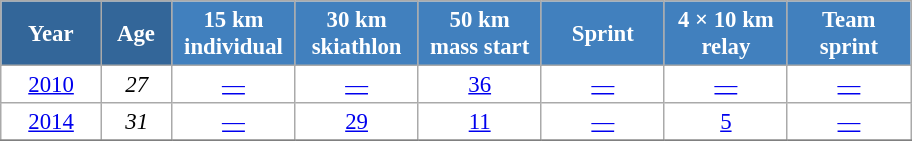<table class="wikitable" style="font-size:95%; text-align:center; border:grey solid 1px; border-collapse:collapse; background:#ffffff;">
<tr>
<th style="background-color:#369; color:white; width:60px;"> Year </th>
<th style="background-color:#369; color:white; width:40px;"> Age </th>
<th style="background-color:#4180be; color:white; width:75px;"> 15 km <br> individual </th>
<th style="background-color:#4180be; color:white; width:75px;"> 30 km <br> skiathlon </th>
<th style="background-color:#4180be; color:white; width:75px;"> 50 km <br> mass start </th>
<th style="background-color:#4180be; color:white; width:75px;"> Sprint </th>
<th style="background-color:#4180be; color:white; width:75px;"> 4 × 10 km <br> relay </th>
<th style="background-color:#4180be; color:white; width:75px;"> Team <br> sprint </th>
</tr>
<tr>
<td><a href='#'>2010</a></td>
<td><em>27</em></td>
<td><a href='#'>—</a></td>
<td><a href='#'>—</a></td>
<td><a href='#'>36</a></td>
<td><a href='#'>—</a></td>
<td><a href='#'>—</a></td>
<td><a href='#'>—</a></td>
</tr>
<tr>
<td><a href='#'>2014</a></td>
<td><em>31</em></td>
<td><a href='#'>—</a></td>
<td><a href='#'>29</a></td>
<td><a href='#'>11</a></td>
<td><a href='#'>—</a></td>
<td><a href='#'>5</a></td>
<td><a href='#'>—</a></td>
</tr>
<tr>
</tr>
</table>
